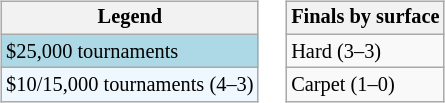<table>
<tr valign=top>
<td><br><table class=wikitable style="font-size:85%;">
<tr>
<th>Legend</th>
</tr>
<tr style="background:lightblue;">
<td>$25,000 tournaments</td>
</tr>
<tr style="background:#f0f8ff;">
<td>$10/15,000 tournaments (4–3)</td>
</tr>
</table>
</td>
<td><br><table class=wikitable style="font-size:85%;">
<tr>
<th>Finals by surface</th>
</tr>
<tr>
<td>Hard (3–3)</td>
</tr>
<tr>
<td>Carpet (1–0)</td>
</tr>
</table>
</td>
</tr>
</table>
